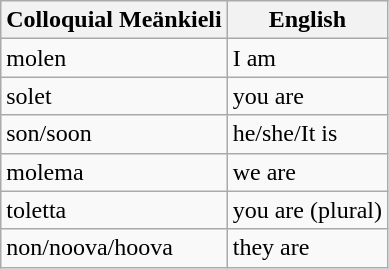<table class="wikitable">
<tr>
<th>Colloquial Meänkieli</th>
<th>English</th>
</tr>
<tr>
<td>molen</td>
<td>I am</td>
</tr>
<tr>
<td>solet</td>
<td>you are</td>
</tr>
<tr>
<td>son/soon</td>
<td>he/she/It is</td>
</tr>
<tr>
<td>molema</td>
<td>we are</td>
</tr>
<tr>
<td>toletta</td>
<td>you are (plural)</td>
</tr>
<tr>
<td>non/noova/hoova</td>
<td>they are</td>
</tr>
</table>
